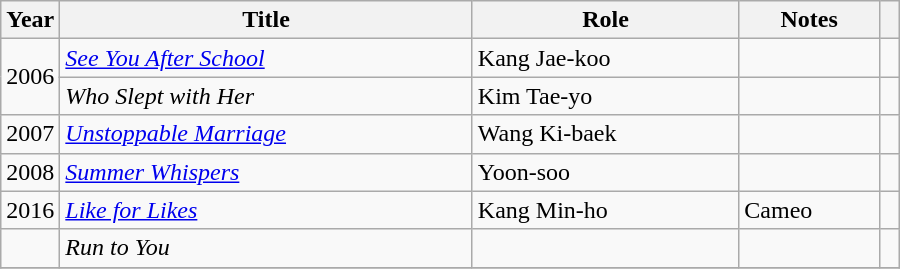<table class="wikitable sortable" style="width:600px">
<tr>
<th width=10>Year</th>
<th>Title</th>
<th>Role</th>
<th>Notes</th>
<th></th>
</tr>
<tr>
<td rowspan=2>2006</td>
<td><em><a href='#'>See You After School</a></em></td>
<td>Kang Jae-koo</td>
<td></td>
<td></td>
</tr>
<tr>
<td><em>Who Slept with Her</em></td>
<td>Kim Tae-yo</td>
<td></td>
<td></td>
</tr>
<tr>
<td>2007</td>
<td><em><a href='#'>Unstoppable Marriage</a></em></td>
<td>Wang Ki-baek</td>
<td></td>
<td></td>
</tr>
<tr>
<td>2008</td>
<td><em><a href='#'>Summer Whispers</a></em></td>
<td>Yoon-soo</td>
<td></td>
<td></td>
</tr>
<tr>
<td>2016</td>
<td><em><a href='#'>Like for Likes </a></em></td>
<td>Kang Min-ho</td>
<td>Cameo</td>
<td></td>
</tr>
<tr>
<td></td>
<td><em>Run to You</em></td>
<td></td>
<td></td>
<td></td>
</tr>
<tr>
</tr>
</table>
